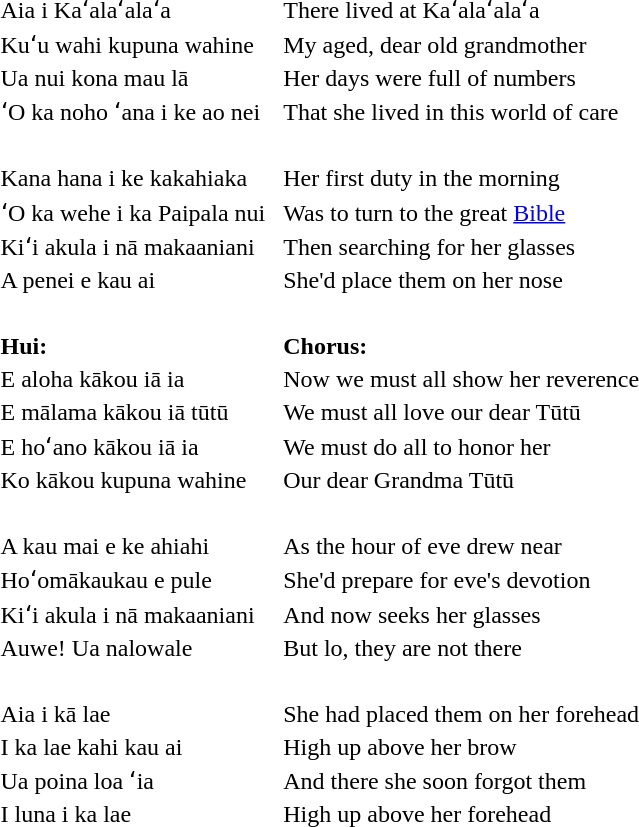<table>
<tr>
<td>Aia i Kaʻalaʻalaʻa</td>
<td rowspan=99> </td>
<td>There lived at Kaʻalaʻalaʻa</td>
</tr>
<tr>
<td>Kuʻu wahi kupuna wahine</td>
<td>My aged, dear old grandmother</td>
</tr>
<tr>
<td>Ua nui kona mau lā</td>
<td>Her days were full of numbers</td>
</tr>
<tr>
<td>ʻO ka noho ʻana i ke ao nei</td>
<td>That she lived in this world of care</td>
</tr>
<tr>
<td> </td>
<td> </td>
</tr>
<tr>
<td>Kana hana i ke kakahiaka</td>
<td>Her first duty in the morning</td>
</tr>
<tr>
<td>ʻO ka wehe i ka Paipala nui</td>
<td>Was to turn to the great <a href='#'>Bible</a></td>
</tr>
<tr>
<td>Kiʻi akula i nā makaaniani</td>
<td>Then searching for her glasses</td>
</tr>
<tr>
<td>A penei e kau ai</td>
<td>She'd place them on her nose</td>
</tr>
<tr>
<td> </td>
<td> </td>
</tr>
<tr>
<td><strong>Hui:</strong></td>
<td><strong>Chorus:</strong></td>
</tr>
<tr>
<td>E aloha kākou iā ia</td>
<td>Now we must all show her reverence</td>
</tr>
<tr>
<td>E mālama kākou iā tūtū</td>
<td>We must all love our dear Tūtū</td>
</tr>
<tr>
<td>E hoʻano kākou iā ia</td>
<td>We must do all to honor her</td>
</tr>
<tr>
<td>Ko kākou kupuna wahine</td>
<td>Our dear Grandma Tūtū</td>
</tr>
<tr>
<td> </td>
<td> </td>
</tr>
<tr>
<td>A kau mai e ke ahiahi</td>
<td>As the hour of eve drew near</td>
</tr>
<tr>
<td>Hoʻomākaukau e pule</td>
<td>She'd prepare for eve's devotion</td>
</tr>
<tr>
<td>Kiʻi akula i nā makaaniani</td>
<td>And now seeks her glasses</td>
</tr>
<tr>
<td>Auwe! Ua nalowale</td>
<td>But lo, they are not there</td>
</tr>
<tr>
<td> </td>
<td> </td>
</tr>
<tr>
<td>Aia i kā lae</td>
<td>She had placed them on her forehead</td>
</tr>
<tr>
<td>I ka lae kahi kau ai</td>
<td>High up above her brow</td>
</tr>
<tr>
<td>Ua poina loa ʻia</td>
<td>And there she soon forgot them</td>
</tr>
<tr>
<td>I luna i ka lae</td>
<td>High up above her forehead</td>
</tr>
</table>
